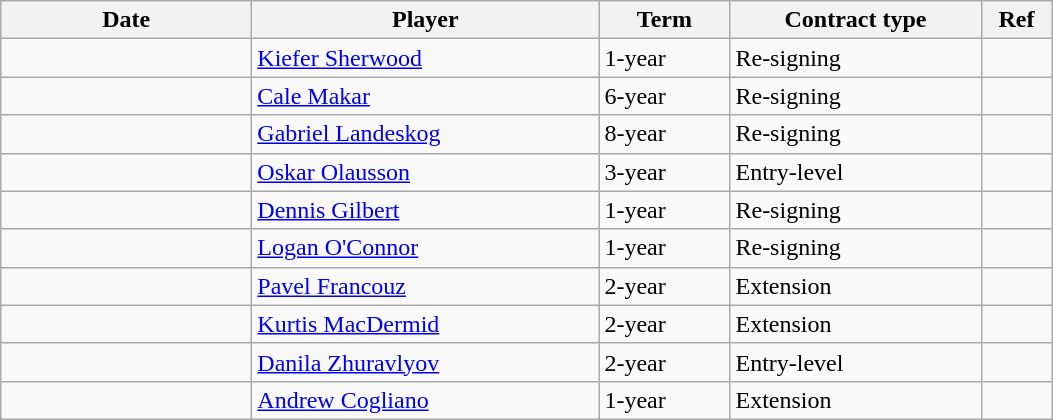<table class="wikitable">
<tr>
<th style="width: 10em;">Date</th>
<th style="width: 14em;">Player</th>
<th style="width: 5em;">Term</th>
<th style="width: 10em;">Contract type</th>
<th style="width: 2.5em;">Ref</th>
</tr>
<tr>
<td></td>
<td><a href='#'>Kiefer Sherwood</a></td>
<td>1-year</td>
<td>Re-signing</td>
<td></td>
</tr>
<tr>
<td></td>
<td><a href='#'>Cale Makar</a></td>
<td>6-year</td>
<td>Re-signing</td>
<td></td>
</tr>
<tr>
<td></td>
<td><a href='#'>Gabriel Landeskog</a></td>
<td>8-year</td>
<td>Re-signing</td>
<td></td>
</tr>
<tr>
<td></td>
<td><a href='#'>Oskar Olausson</a></td>
<td>3-year</td>
<td>Entry-level</td>
<td></td>
</tr>
<tr>
<td></td>
<td><a href='#'>Dennis Gilbert</a></td>
<td>1-year</td>
<td>Re-signing</td>
<td></td>
</tr>
<tr>
<td></td>
<td><a href='#'>Logan O'Connor</a></td>
<td>1-year</td>
<td>Re-signing</td>
<td></td>
</tr>
<tr>
<td></td>
<td><a href='#'>Pavel Francouz</a></td>
<td>2-year</td>
<td>Extension</td>
<td></td>
</tr>
<tr>
<td></td>
<td><a href='#'>Kurtis MacDermid</a></td>
<td>2-year</td>
<td>Extension</td>
<td></td>
</tr>
<tr>
<td></td>
<td><a href='#'>Danila Zhuravlyov</a></td>
<td>2-year</td>
<td>Entry-level</td>
<td></td>
</tr>
<tr>
<td></td>
<td><a href='#'>Andrew Cogliano</a></td>
<td>1-year</td>
<td>Extension</td>
<td></td>
</tr>
</table>
